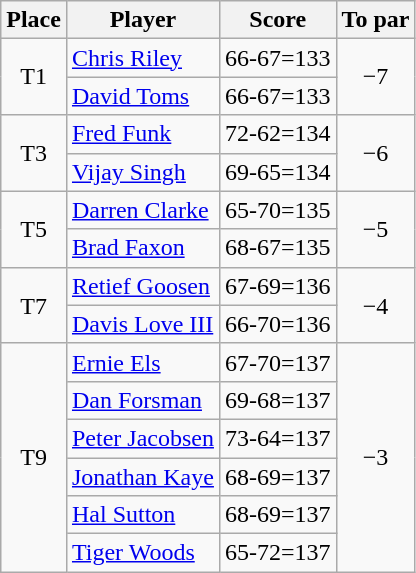<table class="wikitable">
<tr>
<th>Place</th>
<th>Player</th>
<th>Score</th>
<th>To par</th>
</tr>
<tr>
<td rowspan="2" align=center>T1</td>
<td> <a href='#'>Chris Riley</a></td>
<td align=center>66-67=133</td>
<td rowspan="2" align=center>−7</td>
</tr>
<tr>
<td> <a href='#'>David Toms</a></td>
<td align=center>66-67=133</td>
</tr>
<tr>
<td rowspan="2" align=center>T3</td>
<td> <a href='#'>Fred Funk</a></td>
<td align=center>72-62=134</td>
<td rowspan="2" align=center>−6</td>
</tr>
<tr>
<td> <a href='#'>Vijay Singh</a></td>
<td align=center>69-65=134</td>
</tr>
<tr>
<td rowspan="2" align=center>T5</td>
<td> <a href='#'>Darren Clarke</a></td>
<td align=center>65-70=135</td>
<td rowspan="2" align=center>−5</td>
</tr>
<tr>
<td> <a href='#'>Brad Faxon</a></td>
<td align=center>68-67=135</td>
</tr>
<tr>
<td rowspan="2" align=center>T7</td>
<td> <a href='#'>Retief Goosen</a></td>
<td align=center>67-69=136</td>
<td rowspan="2" align=center>−4</td>
</tr>
<tr>
<td> <a href='#'>Davis Love III</a></td>
<td align=center>66-70=136</td>
</tr>
<tr>
<td rowspan="6" align=center>T9</td>
<td> <a href='#'>Ernie Els</a></td>
<td align=center>67-70=137</td>
<td rowspan="6" align=center>−3</td>
</tr>
<tr>
<td> <a href='#'>Dan Forsman</a></td>
<td align=center>69-68=137</td>
</tr>
<tr>
<td> <a href='#'>Peter Jacobsen</a></td>
<td align=center>73-64=137</td>
</tr>
<tr>
<td> <a href='#'>Jonathan Kaye</a></td>
<td align=center>68-69=137</td>
</tr>
<tr>
<td> <a href='#'>Hal Sutton</a></td>
<td align=center>68-69=137</td>
</tr>
<tr>
<td> <a href='#'>Tiger Woods</a></td>
<td align=center>65-72=137</td>
</tr>
</table>
